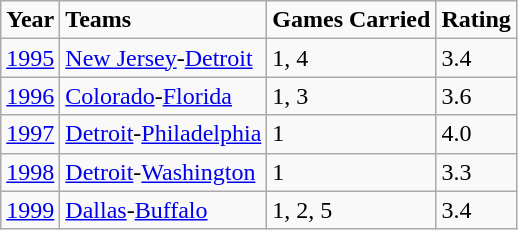<table class=wikitable>
<tr>
<td><strong>Year</strong></td>
<td><strong>Teams</strong></td>
<td><strong>Games Carried</strong></td>
<td><strong>Rating</strong></td>
</tr>
<tr>
<td><a href='#'>1995</a></td>
<td><a href='#'>New Jersey</a>-<a href='#'>Detroit</a></td>
<td>1, 4</td>
<td>3.4</td>
</tr>
<tr>
<td><a href='#'>1996</a></td>
<td><a href='#'>Colorado</a>-<a href='#'>Florida</a></td>
<td>1, 3</td>
<td>3.6</td>
</tr>
<tr>
<td><a href='#'>1997</a></td>
<td><a href='#'>Detroit</a>-<a href='#'>Philadelphia</a></td>
<td>1</td>
<td>4.0</td>
</tr>
<tr>
<td><a href='#'>1998</a></td>
<td><a href='#'>Detroit</a>-<a href='#'>Washington</a></td>
<td>1</td>
<td>3.3</td>
</tr>
<tr>
<td><a href='#'>1999</a></td>
<td><a href='#'>Dallas</a>-<a href='#'>Buffalo</a></td>
<td>1, 2, 5</td>
<td>3.4</td>
</tr>
</table>
